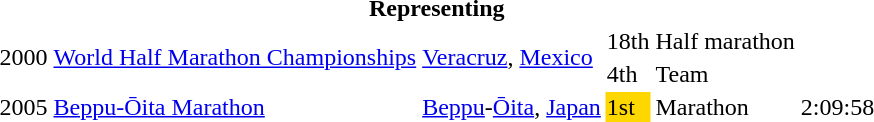<table>
<tr>
<th colspan="6">Representing </th>
</tr>
<tr>
<td rowspan=2>2000</td>
<td rowspan=2><a href='#'>World Half Marathon Championships</a></td>
<td rowspan=2><a href='#'>Veracruz</a>, <a href='#'>Mexico</a></td>
<td>18th</td>
<td>Half marathon</td>
<td></td>
</tr>
<tr>
<td>4th</td>
<td>Team </td>
</tr>
<tr>
<td>2005</td>
<td><a href='#'>Beppu-Ōita Marathon</a></td>
<td><a href='#'>Beppu</a>-<a href='#'>Ōita</a>, <a href='#'>Japan</a></td>
<td bgcolor="gold">1st</td>
<td>Marathon</td>
<td>2:09:58</td>
</tr>
</table>
